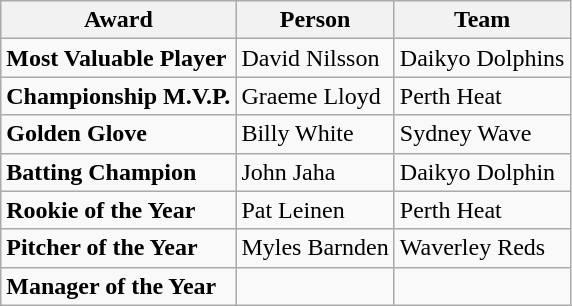<table class="wikitable">
<tr>
<th>Award</th>
<th>Person</th>
<th>Team</th>
</tr>
<tr>
<td><strong>Most Valuable Player</strong></td>
<td>David Nilsson</td>
<td>Daikyo Dolphins</td>
</tr>
<tr>
<td><strong>Championship M.V.P.</strong></td>
<td>Graeme Lloyd</td>
<td>Perth Heat</td>
</tr>
<tr>
<td><strong>Golden Glove</strong></td>
<td>Billy White</td>
<td>Sydney Wave</td>
</tr>
<tr>
<td><strong>Batting Champion</strong></td>
<td>John Jaha</td>
<td>Daikyo Dolphin</td>
</tr>
<tr>
<td><strong>Rookie of the Year</strong></td>
<td>Pat Leinen</td>
<td>Perth Heat</td>
</tr>
<tr>
<td><strong>Pitcher of the Year</strong></td>
<td>Myles Barnden</td>
<td>Waverley Reds</td>
</tr>
<tr>
<td><strong>Manager of the Year</strong></td>
<td></td>
<td></td>
</tr>
</table>
